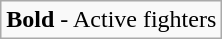<table class="wikitable">
<tr>
<td><strong>Bold</strong> - Active fighters</td>
</tr>
</table>
